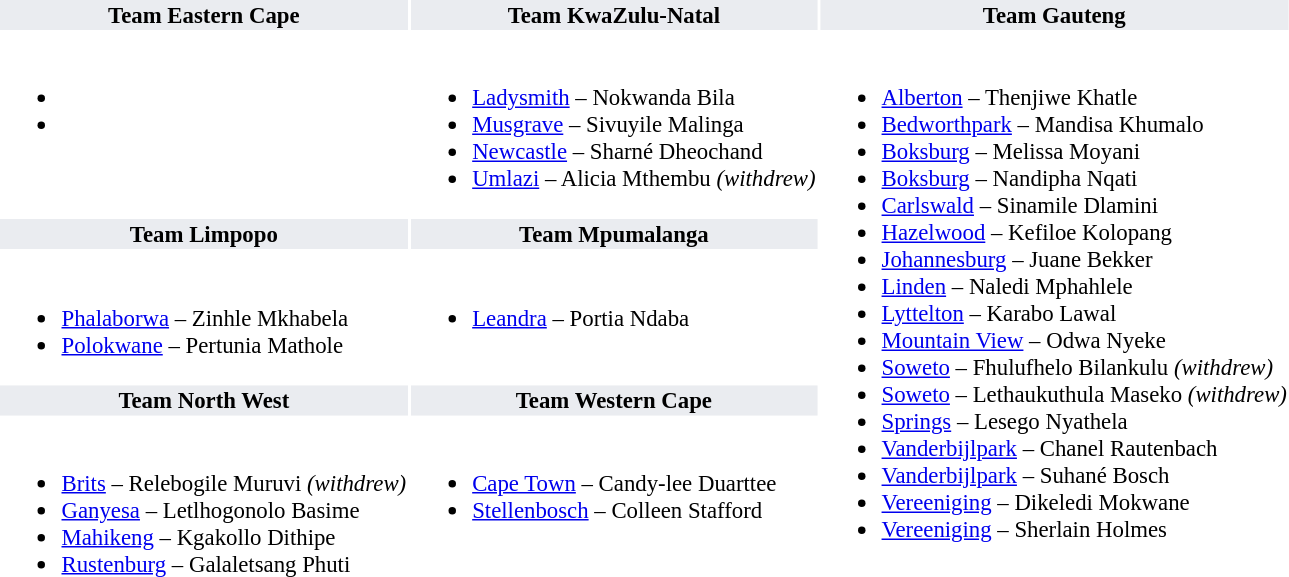<table style="font-size: 95%";>
<tr>
<th bgcolor=#eaecf0>Team Eastern Cape</th>
<th bgcolor=#eaecf0>Team KwaZulu-Natal</th>
<th bgcolor=#eaecf0>Team Gauteng</th>
</tr>
<tr style="vertical-align: top;"|>
<td><br><ul><li></li><li></li></ul></td>
<td><br><ul><li><a href='#'>Ladysmith</a> – Nokwanda Bila</li><li><a href='#'>Musgrave</a> – Sivuyile Malinga</li><li><a href='#'>Newcastle</a> – Sharné Dheochand</li><li><a href='#'>Umlazi</a> – Alicia Mthembu <em>(withdrew)</em></li></ul></td>
<td rowspan=5><br><ul><li><a href='#'>Alberton</a> – Thenjiwe Khatle</li><li><a href='#'>Bedworthpark</a> – Mandisa Khumalo</li><li><a href='#'>Boksburg</a> – Melissa Moyani</li><li><a href='#'>Boksburg</a> – Nandipha Nqati</li><li><a href='#'>Carlswald</a> – Sinamile Dlamini</li><li><a href='#'>Hazelwood</a> – Kefiloe Kolopang</li><li><a href='#'>Johannesburg</a> – Juane Bekker</li><li><a href='#'>Linden</a> – Naledi Mphahlele</li><li><a href='#'>Lyttelton</a> – Karabo Lawal</li><li><a href='#'>Mountain View</a> – Odwa Nyeke</li><li><a href='#'>Soweto</a> – Fhulufhelo Bilankulu  <em>(withdrew)</em></li><li><a href='#'>Soweto</a> – Lethaukuthula Maseko <em>(withdrew)</em></li><li><a href='#'>Springs</a> – Lesego Nyathela</li><li><a href='#'>Vanderbijlpark</a> – Chanel Rautenbach</li><li><a href='#'>Vanderbijlpark</a> – Suhané Bosch</li><li><a href='#'>Vereeniging</a> – Dikeledi Mokwane</li><li><a href='#'>Vereeniging</a> – Sherlain Holmes</li></ul></td>
</tr>
<tr>
<th bgcolor=#eaecf0>Team Limpopo</th>
<th bgcolor=#eaecf0>Team Mpumalanga</th>
</tr>
<tr style="vertical-align: top;"|>
<td><br><ul><li><a href='#'>Phalaborwa</a> – Zinhle Mkhabela</li><li><a href='#'>Polokwane</a> – Pertunia Mathole</li></ul></td>
<td><br><ul><li><a href='#'>Leandra</a> – Portia Ndaba</li></ul></td>
</tr>
<tr>
<th bgcolor=#eaecf0>Team North West</th>
<th bgcolor=#eaecf0>Team Western Cape</th>
</tr>
<tr style="vertical-align: top;"|>
<td><br><ul><li><a href='#'>Brits</a> – Relebogile Muruvi <em>(withdrew)</em></li><li><a href='#'>Ganyesa</a> – Letlhogonolo Basime</li><li><a href='#'>Mahikeng</a> – Kgakollo Dithipe</li><li><a href='#'>Rustenburg</a> – Galaletsang Phuti</li></ul></td>
<td><br><ul><li><a href='#'>Cape Town</a> – Candy-lee Duarttee</li><li><a href='#'>Stellenbosch</a> – Colleen Stafford</li></ul></td>
</tr>
</table>
